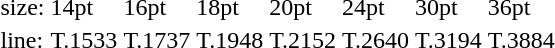<table style="margin-left:40px;">
<tr>
<td>size:</td>
<td>14pt</td>
<td>16pt</td>
<td>18pt</td>
<td>20pt</td>
<td>24pt</td>
<td>30pt</td>
<td>36pt</td>
</tr>
<tr>
<td>line:</td>
<td>T.1533</td>
<td>T.1737</td>
<td>T.1948</td>
<td>T.2152</td>
<td>T.2640</td>
<td>T.3194</td>
<td>T.3884</td>
</tr>
</table>
